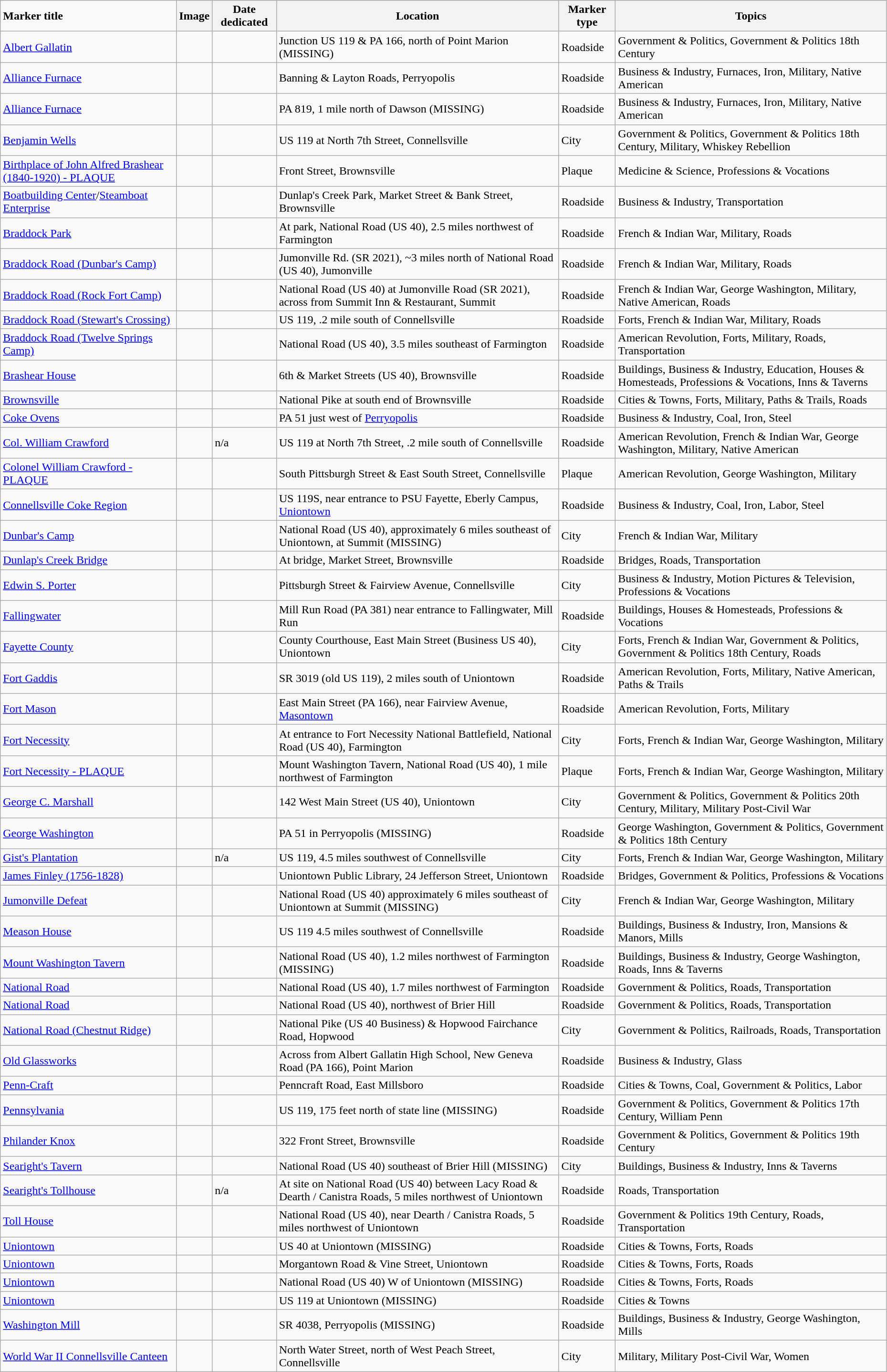<table class="wikitable sortable" style="width:98%">
<tr>
<td><strong>Marker title</strong></td>
<th class="unsortable"><strong>Image</strong></th>
<th><strong>Date dedicated</strong></th>
<th><strong>Location</strong></th>
<th><strong>Marker type</strong></th>
<th><strong>Topics</strong></th>
</tr>
<tr ->
<td><a href='#'>Albert Gallatin</a></td>
<td></td>
<td></td>
<td>Junction US 119 & PA 166, north of Point Marion (MISSING)</td>
<td>Roadside</td>
<td>Government & Politics, Government & Politics 18th Century</td>
</tr>
<tr ->
<td><a href='#'>Alliance Furnace</a></td>
<td></td>
<td></td>
<td>Banning & Layton Roads, Perryopolis<br><small></small></td>
<td>Roadside</td>
<td>Business & Industry, Furnaces, Iron, Military, Native American</td>
</tr>
<tr ->
<td><a href='#'>Alliance Furnace</a></td>
<td></td>
<td></td>
<td>PA 819, 1 mile north of Dawson (MISSING)</td>
<td>Roadside</td>
<td>Business & Industry, Furnaces, Iron, Military, Native American</td>
</tr>
<tr ->
<td><a href='#'>Benjamin Wells</a></td>
<td></td>
<td></td>
<td>US 119 at North 7th Street, Connellsville<br><small></small></td>
<td>City</td>
<td>Government & Politics, Government & Politics 18th Century, Military, Whiskey Rebellion</td>
</tr>
<tr ->
<td><a href='#'>Birthplace of John Alfred Brashear (1840-1920) - PLAQUE</a></td>
<td></td>
<td></td>
<td>Front Street, Brownsville</td>
<td>Plaque</td>
<td>Medicine & Science, Professions & Vocations</td>
</tr>
<tr ->
<td><a href='#'>Boatbuilding Center</a>/<a href='#'>Steamboat Enterprise</a></td>
<td></td>
<td></td>
<td>Dunlap's Creek Park, Market Street & Bank Street, Brownsville<br><small></small></td>
<td>Roadside</td>
<td>Business & Industry, Transportation</td>
</tr>
<tr ->
<td><a href='#'>Braddock Park</a></td>
<td></td>
<td></td>
<td>At park, National Road (US 40), 2.5 miles northwest of Farmington<br><small></small></td>
<td>Roadside</td>
<td>French & Indian War, Military, Roads</td>
</tr>
<tr ->
<td><a href='#'>Braddock Road (Dunbar's Camp)</a></td>
<td></td>
<td></td>
<td>Jumonville Rd. (SR 2021), ~3 miles north of National Road (US 40), Jumonville<br><small></small></td>
<td>Roadside</td>
<td>French & Indian War, Military, Roads</td>
</tr>
<tr ->
<td><a href='#'>Braddock Road (Rock Fort Camp)</a></td>
<td></td>
<td></td>
<td>National Road (US 40) at Jumonville Road (SR 2021), across from Summit Inn & Restaurant, Summit<br><small></small></td>
<td>Roadside</td>
<td>French & Indian War, George Washington, Military, Native American, Roads</td>
</tr>
<tr ->
<td><a href='#'>Braddock Road (Stewart's Crossing)</a></td>
<td></td>
<td></td>
<td>US 119, .2 mile south of Connellsville<br><small></small></td>
<td>Roadside</td>
<td>Forts, French & Indian War, Military, Roads</td>
</tr>
<tr ->
<td><a href='#'>Braddock Road (Twelve Springs Camp)</a></td>
<td></td>
<td></td>
<td>National Road (US 40), 3.5 miles southeast of Farmington<br><small></small></td>
<td>Roadside</td>
<td>American Revolution, Forts, Military, Roads, Transportation</td>
</tr>
<tr ->
<td><a href='#'>Brashear House</a></td>
<td></td>
<td></td>
<td>6th & Market Streets (US 40), Brownsville<br><small></small></td>
<td>Roadside</td>
<td>Buildings, Business & Industry, Education, Houses & Homesteads, Professions & Vocations, Inns & Taverns</td>
</tr>
<tr ->
<td><a href='#'>Brownsville</a></td>
<td></td>
<td></td>
<td>National Pike at south end of Brownsville<br><small></small></td>
<td>Roadside</td>
<td>Cities & Towns, Forts, Military, Paths & Trails, Roads</td>
</tr>
<tr ->
<td><a href='#'>Coke Ovens</a></td>
<td></td>
<td></td>
<td>PA 51 just west of <a href='#'>Perryopolis</a><br><small></small></td>
<td>Roadside</td>
<td>Business & Industry, Coal, Iron, Steel</td>
</tr>
<tr ->
<td><a href='#'>Col. William Crawford</a></td>
<td></td>
<td>n/a</td>
<td>US 119 at North 7th Street, .2 mile south of Connellsville<br><small></small></td>
<td>Roadside</td>
<td>American Revolution, French & Indian War, George Washington, Military, Native American</td>
</tr>
<tr ->
<td><a href='#'>Colonel William Crawford - PLAQUE</a></td>
<td></td>
<td></td>
<td>South Pittsburgh Street & East South Street, Connellsville<br><small></small></td>
<td>Plaque</td>
<td>American Revolution, George Washington, Military</td>
</tr>
<tr ->
<td><a href='#'>Connellsville Coke Region</a></td>
<td></td>
<td></td>
<td>US 119S, near entrance to PSU Fayette, Eberly Campus, <a href='#'>Uniontown</a><br><small></small></td>
<td>Roadside</td>
<td>Business & Industry, Coal, Iron, Labor, Steel</td>
</tr>
<tr ->
<td><a href='#'>Dunbar's Camp</a></td>
<td></td>
<td></td>
<td>National Road (US 40), approximately 6 miles southeast of Uniontown, at Summit (MISSING)</td>
<td>City</td>
<td>French & Indian War, Military</td>
</tr>
<tr ->
<td><a href='#'>Dunlap's Creek Bridge</a></td>
<td></td>
<td></td>
<td>At bridge, Market Street, Brownsville<br><small></small></td>
<td>Roadside</td>
<td>Bridges, Roads, Transportation</td>
</tr>
<tr ->
<td><a href='#'>Edwin S. Porter</a></td>
<td></td>
<td></td>
<td>Pittsburgh Street & Fairview Avenue, Connellsville<br><small></small></td>
<td>City</td>
<td>Business & Industry, Motion Pictures & Television, Professions & Vocations</td>
</tr>
<tr ->
<td><a href='#'>Fallingwater</a></td>
<td></td>
<td></td>
<td>Mill Run Road (PA 381) near entrance to Fallingwater, Mill Run<br><small></small></td>
<td>Roadside</td>
<td>Buildings, Houses & Homesteads, Professions & Vocations</td>
</tr>
<tr ->
<td><a href='#'>Fayette County</a></td>
<td></td>
<td></td>
<td>County Courthouse, East Main Street (Business US 40), Uniontown<br><small></small></td>
<td>City</td>
<td>Forts, French & Indian War, Government & Politics, Government & Politics 18th Century, Roads</td>
</tr>
<tr ->
<td><a href='#'>Fort Gaddis</a></td>
<td></td>
<td></td>
<td>SR 3019 (old US 119), 2 miles south of Uniontown<br><small></small></td>
<td>Roadside</td>
<td>American Revolution, Forts, Military, Native American, Paths & Trails</td>
</tr>
<tr ->
<td><a href='#'>Fort Mason</a></td>
<td></td>
<td></td>
<td>East Main Street (PA 166), near Fairview Avenue, <a href='#'>Masontown</a><br><small></small></td>
<td>Roadside</td>
<td>American Revolution, Forts, Military</td>
</tr>
<tr ->
<td><a href='#'>Fort Necessity</a></td>
<td></td>
<td></td>
<td>At entrance to Fort Necessity National Battlefield, National Road (US 40), Farmington<br><small></small></td>
<td>City</td>
<td>Forts, French & Indian War, George Washington, Military</td>
</tr>
<tr ->
<td><a href='#'>Fort Necessity - PLAQUE</a></td>
<td></td>
<td></td>
<td>Mount Washington Tavern, National Road (US 40), 1 mile northwest of Farmington<br><small></small></td>
<td>Plaque</td>
<td>Forts, French & Indian War, George Washington, Military</td>
</tr>
<tr ->
<td><a href='#'>George C. Marshall</a></td>
<td></td>
<td></td>
<td>142 West Main Street (US 40), Uniontown<br><small></small></td>
<td>City</td>
<td>Government & Politics, Government & Politics 20th Century, Military, Military Post-Civil War</td>
</tr>
<tr ->
<td><a href='#'>George Washington</a></td>
<td></td>
<td></td>
<td>PA 51 in Perryopolis (MISSING)</td>
<td>Roadside</td>
<td>George Washington, Government & Politics, Government & Politics 18th Century</td>
</tr>
<tr ->
<td><a href='#'>Gist's Plantation</a></td>
<td></td>
<td>n/a</td>
<td>US 119, 4.5 miles southwest of Connellsville<br><small></small></td>
<td>City</td>
<td>Forts, French & Indian War, George Washington, Military</td>
</tr>
<tr ->
<td><a href='#'>James Finley (1756-1828)</a></td>
<td></td>
<td></td>
<td>Uniontown Public Library, 24 Jefferson Street, Uniontown<br><small></small></td>
<td>Roadside</td>
<td>Bridges, Government & Politics, Professions & Vocations</td>
</tr>
<tr ->
<td><a href='#'>Jumonville Defeat</a></td>
<td></td>
<td></td>
<td>National Road (US 40) approximately 6 miles southeast of Uniontown at Summit (MISSING)</td>
<td>City</td>
<td>French & Indian War, George Washington, Military</td>
</tr>
<tr ->
<td><a href='#'>Meason House</a></td>
<td></td>
<td></td>
<td>US 119 4.5 miles southwest of Connellsville<br><small></small></td>
<td>Roadside</td>
<td>Buildings, Business & Industry, Iron, Mansions & Manors, Mills</td>
</tr>
<tr ->
<td><a href='#'>Mount Washington Tavern</a></td>
<td></td>
<td></td>
<td>National Road (US 40), 1.2 miles northwest of Farmington (MISSING)</td>
<td>Roadside</td>
<td>Buildings, Business & Industry, George Washington, Roads, Inns & Taverns</td>
</tr>
<tr ->
<td><a href='#'>National Road</a></td>
<td></td>
<td></td>
<td>National Road (US 40), 1.7 miles northwest of Farmington<br><small></small></td>
<td>Roadside</td>
<td>Government & Politics, Roads, Transportation</td>
</tr>
<tr ->
<td><a href='#'>National Road</a></td>
<td></td>
<td></td>
<td>National Road (US 40), northwest of Brier Hill<br><small></small></td>
<td>Roadside</td>
<td>Government & Politics, Roads, Transportation</td>
</tr>
<tr ->
<td><a href='#'>National Road (Chestnut Ridge)</a></td>
<td></td>
<td></td>
<td>National Pike (US 40 Business) & Hopwood Fairchance Road, Hopwood<br><small></small></td>
<td>City</td>
<td>Government & Politics, Railroads, Roads, Transportation</td>
</tr>
<tr ->
<td><a href='#'>Old Glassworks</a></td>
<td></td>
<td></td>
<td>Across from Albert Gallatin High School, New Geneva Road (PA 166), Point Marion<br><small></small></td>
<td>Roadside</td>
<td>Business & Industry, Glass</td>
</tr>
<tr ->
<td><a href='#'>Penn-Craft</a></td>
<td></td>
<td></td>
<td>Penncraft Road, East Millsboro<br><small></small></td>
<td>Roadside</td>
<td>Cities & Towns, Coal, Government & Politics, Labor</td>
</tr>
<tr ->
<td><a href='#'>Pennsylvania</a></td>
<td></td>
<td></td>
<td>US 119, 175 feet north of state line (MISSING)</td>
<td>Roadside</td>
<td>Government & Politics, Government & Politics 17th Century, William Penn</td>
</tr>
<tr ->
<td><a href='#'>Philander Knox</a></td>
<td></td>
<td></td>
<td>322 Front Street, Brownsville<br><small></small></td>
<td>Roadside</td>
<td>Government & Politics, Government & Politics 19th Century</td>
</tr>
<tr ->
<td><a href='#'>Searight's Tavern</a></td>
<td></td>
<td></td>
<td>National Road (US 40) southeast of Brier Hill (MISSING)</td>
<td>City</td>
<td>Buildings, Business & Industry, Inns & Taverns</td>
</tr>
<tr ->
<td><a href='#'>Searight's Tollhouse</a></td>
<td></td>
<td>n/a</td>
<td>At site on National Road (US 40) between Lacy Road & Dearth / Canistra Roads, 5 miles northwest of Uniontown<br><small></small></td>
<td>Roadside</td>
<td>Roads, Transportation</td>
</tr>
<tr ->
<td><a href='#'>Toll House</a></td>
<td></td>
<td></td>
<td>National Road (US 40), near Dearth / Canistra Roads, 5 miles northwest of Uniontown<br><small></small></td>
<td>Roadside</td>
<td>Government & Politics 19th Century, Roads, Transportation</td>
</tr>
<tr ->
<td><a href='#'>Uniontown</a></td>
<td></td>
<td></td>
<td>US 40 at Uniontown (MISSING)</td>
<td>Roadside</td>
<td>Cities & Towns, Forts, Roads</td>
</tr>
<tr ->
<td><a href='#'>Uniontown</a></td>
<td></td>
<td></td>
<td>Morgantown Road & Vine Street, Uniontown<br><small></small></td>
<td>Roadside</td>
<td>Cities & Towns, Forts, Roads</td>
</tr>
<tr ->
<td><a href='#'>Uniontown</a></td>
<td></td>
<td></td>
<td>National Road (US 40) W of Uniontown (MISSING)</td>
<td>Roadside</td>
<td>Cities & Towns, Forts, Roads</td>
</tr>
<tr ->
<td><a href='#'>Uniontown</a></td>
<td></td>
<td></td>
<td>US 119 at Uniontown (MISSING)</td>
<td>Roadside</td>
<td>Cities & Towns</td>
</tr>
<tr ->
<td><a href='#'>Washington Mill</a></td>
<td></td>
<td></td>
<td>SR 4038, Perryopolis (MISSING)</td>
<td>Roadside</td>
<td>Buildings, Business & Industry, George Washington, Mills</td>
</tr>
<tr ->
<td><a href='#'>World War II Connellsville Canteen</a></td>
<td></td>
<td></td>
<td>North Water Street, north of West Peach Street, Connellsville<br><small></small></td>
<td>City</td>
<td>Military, Military Post-Civil War, Women</td>
</tr>
</table>
